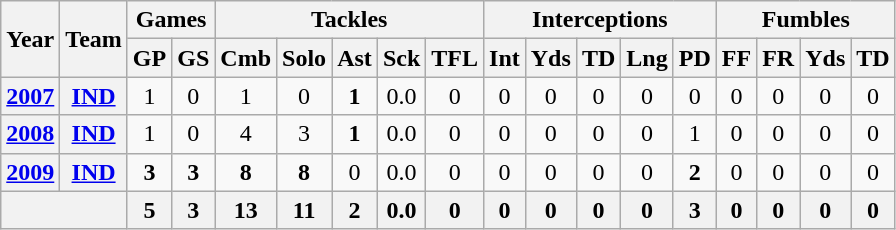<table class="wikitable" style="text-align:center">
<tr>
<th rowspan="2">Year</th>
<th rowspan="2">Team</th>
<th colspan="2">Games</th>
<th colspan="5">Tackles</th>
<th colspan="5">Interceptions</th>
<th colspan="4">Fumbles</th>
</tr>
<tr>
<th>GP</th>
<th>GS</th>
<th>Cmb</th>
<th>Solo</th>
<th>Ast</th>
<th>Sck</th>
<th>TFL</th>
<th>Int</th>
<th>Yds</th>
<th>TD</th>
<th>Lng</th>
<th>PD</th>
<th>FF</th>
<th>FR</th>
<th>Yds</th>
<th>TD</th>
</tr>
<tr>
<th><a href='#'>2007</a></th>
<th><a href='#'>IND</a></th>
<td>1</td>
<td>0</td>
<td>1</td>
<td>0</td>
<td><strong>1</strong></td>
<td>0.0</td>
<td>0</td>
<td>0</td>
<td>0</td>
<td>0</td>
<td>0</td>
<td>0</td>
<td>0</td>
<td>0</td>
<td>0</td>
<td>0</td>
</tr>
<tr>
<th><a href='#'>2008</a></th>
<th><a href='#'>IND</a></th>
<td>1</td>
<td>0</td>
<td>4</td>
<td>3</td>
<td><strong>1</strong></td>
<td>0.0</td>
<td>0</td>
<td>0</td>
<td>0</td>
<td>0</td>
<td>0</td>
<td>1</td>
<td>0</td>
<td>0</td>
<td>0</td>
<td>0</td>
</tr>
<tr>
<th><a href='#'>2009</a></th>
<th><a href='#'>IND</a></th>
<td><strong>3</strong></td>
<td><strong>3</strong></td>
<td><strong>8</strong></td>
<td><strong>8</strong></td>
<td>0</td>
<td>0.0</td>
<td>0</td>
<td>0</td>
<td>0</td>
<td>0</td>
<td>0</td>
<td><strong>2</strong></td>
<td>0</td>
<td>0</td>
<td>0</td>
<td>0</td>
</tr>
<tr>
<th colspan="2"></th>
<th>5</th>
<th>3</th>
<th>13</th>
<th>11</th>
<th>2</th>
<th>0.0</th>
<th>0</th>
<th>0</th>
<th>0</th>
<th>0</th>
<th>0</th>
<th>3</th>
<th>0</th>
<th>0</th>
<th>0</th>
<th>0</th>
</tr>
</table>
